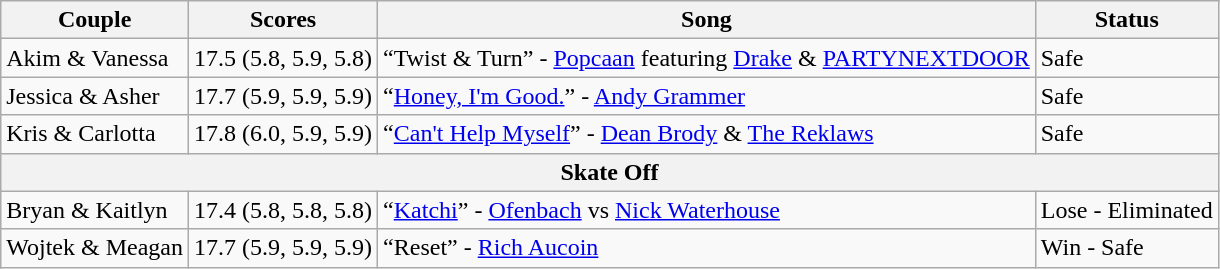<table class="wikitable">
<tr>
<th>Couple</th>
<th>Scores</th>
<th>Song</th>
<th>Status</th>
</tr>
<tr>
<td>Akim & Vanessa</td>
<td>17.5 (5.8, 5.9, 5.8)</td>
<td>“Twist & Turn” - <a href='#'>Popcaan</a> featuring <a href='#'>Drake</a> & <a href='#'>PARTYNEXTDOOR</a></td>
<td>Safe</td>
</tr>
<tr>
<td>Jessica & Asher</td>
<td>17.7 (5.9, 5.9, 5.9)</td>
<td>“<a href='#'>Honey, I'm Good.</a>” - <a href='#'>Andy Grammer</a></td>
<td>Safe</td>
</tr>
<tr>
<td>Kris & Carlotta</td>
<td>17.8 (6.0, 5.9, 5.9)</td>
<td>“<a href='#'>Can't Help Myself</a>” - <a href='#'>Dean Brody</a> & <a href='#'>The Reklaws</a></td>
<td>Safe</td>
</tr>
<tr>
<th colspan="4"><strong>Skate Off</strong></th>
</tr>
<tr>
<td>Bryan & Kaitlyn</td>
<td>17.4 (5.8, 5.8, 5.8)</td>
<td>“<a href='#'>Katchi</a>” - <a href='#'>Ofenbach</a> vs <a href='#'>Nick Waterhouse</a></td>
<td>Lose - Eliminated</td>
</tr>
<tr>
<td>Wojtek & Meagan</td>
<td>17.7 (5.9, 5.9, 5.9)</td>
<td>“Reset” - <a href='#'>Rich Aucoin</a></td>
<td>Win - Safe</td>
</tr>
</table>
